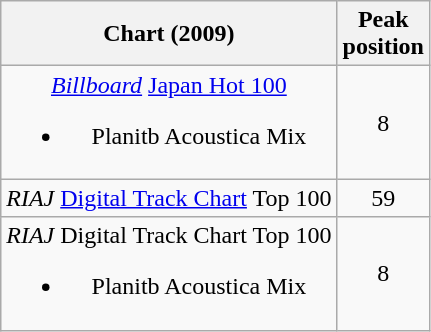<table class="wikitable plainrowheaders" style="text-align:center">
<tr>
<th>Chart (2009)</th>
<th>Peak<br>position</th>
</tr>
<tr>
<td><em><a href='#'>Billboard</a></em> <a href='#'>Japan Hot 100</a><br><ul><li>Planitb Acoustica Mix</li></ul></td>
<td style="text-align:center;">8</td>
</tr>
<tr>
<td><em>RIAJ</em> <a href='#'>Digital Track Chart</a> Top 100</td>
<td style="text-align:center;">59</td>
</tr>
<tr>
<td><em>RIAJ</em> Digital Track Chart Top 100<br><ul><li>Planitb Acoustica Mix</li></ul></td>
<td style="text-align:center;">8</td>
</tr>
</table>
